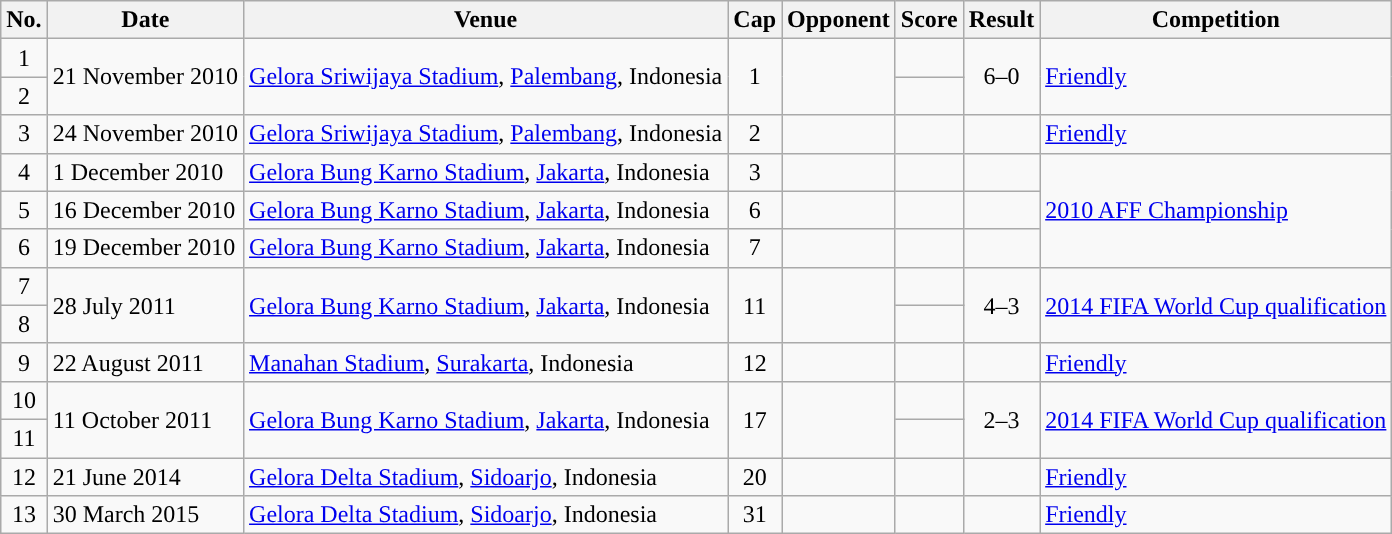<table class="wikitable sortable">
<tr>
<th scope="col">No.</th>
<th scope="col">Date</th>
<th scope="col">Venue</th>
<th scope="col">Cap</th>
<th scope="col">Opponent</th>
<th scope="col">Score</th>
<th scope="col">Result</th>
<th scope="col">Competition</th>
</tr>
<tr>
<td style="text-align:center">1</td>
<td rowspan="2">21 November 2010</td>
<td rowspan="2"><a href='#'>Gelora Sriwijaya Stadium</a>, <a href='#'>Palembang</a>, Indonesia</td>
<td rowspan="2" ; style="text-align:center">1</td>
<td rowspan="2"></td>
<td></td>
<td rowspan="2" style="text-align:center;">6–0</td>
<td rowspan="2"><a href='#'>Friendly</a></td>
</tr>
<tr>
<td style="text-align:center">2</td>
<td></td>
</tr>
<tr>
<td style="text-align:center">3</td>
<td>24 November 2010</td>
<td><a href='#'>Gelora Sriwijaya Stadium</a>, <a href='#'>Palembang</a>, Indonesia</td>
<td style="text-align:center">2</td>
<td></td>
<td></td>
<td></td>
<td><a href='#'>Friendly</a></td>
</tr>
<tr>
<td style="text-align:center">4</td>
<td>1 December 2010</td>
<td><a href='#'>Gelora Bung Karno Stadium</a>, <a href='#'>Jakarta</a>, Indonesia</td>
<td style="text-align:center">3</td>
<td></td>
<td></td>
<td></td>
<td rowspan=3><a href='#'>2010 AFF Championship</a></td>
</tr>
<tr>
<td style="text-align:center">5</td>
<td>16 December 2010</td>
<td><a href='#'>Gelora Bung Karno Stadium</a>, <a href='#'>Jakarta</a>, Indonesia</td>
<td style="text-align:center">6</td>
<td></td>
<td></td>
<td></td>
</tr>
<tr>
<td style="text-align:center">6</td>
<td>19 December 2010</td>
<td><a href='#'>Gelora Bung Karno Stadium</a>, <a href='#'>Jakarta</a>, Indonesia</td>
<td style="text-align:center">7</td>
<td></td>
<td></td>
<td></td>
</tr>
<tr>
<td style="text-align:center">7</td>
<td rowspan="2">28 July 2011</td>
<td rowspan="2"><a href='#'>Gelora Bung Karno Stadium</a>, <a href='#'>Jakarta</a>, Indonesia</td>
<td rowspan="2" ; style="text-align:center">11</td>
<td rowspan="2"></td>
<td></td>
<td rowspan="2" style="text-align:center;">4–3</td>
<td rowspan="2"><a href='#'>2014 FIFA World Cup qualification</a></td>
</tr>
<tr>
<td style="text-align:center">8</td>
<td></td>
</tr>
<tr>
<td style="text-align:center">9</td>
<td>22 August 2011</td>
<td><a href='#'>Manahan Stadium</a>, <a href='#'>Surakarta</a>, Indonesia</td>
<td style="text-align:center">12</td>
<td></td>
<td></td>
<td></td>
<td><a href='#'>Friendly</a></td>
</tr>
<tr>
<td style="text-align:center">10</td>
<td rowspan="2">11 October 2011</td>
<td rowspan="2"><a href='#'>Gelora Bung Karno Stadium</a>, <a href='#'>Jakarta</a>, Indonesia</td>
<td rowspan="2" ; style="text-align:center">17</td>
<td rowspan="2"></td>
<td></td>
<td rowspan="2" style="text-align:center;">2–3</td>
<td rowspan="2"><a href='#'>2014 FIFA World Cup qualification</a></td>
</tr>
<tr>
<td style="text-align:center">11</td>
<td></td>
</tr>
<tr>
<td style="text-align:center">12</td>
<td>21 June 2014</td>
<td><a href='#'>Gelora Delta Stadium</a>, <a href='#'>Sidoarjo</a>, Indonesia</td>
<td style="text-align:center">20</td>
<td></td>
<td></td>
<td></td>
<td><a href='#'>Friendly</a></td>
</tr>
<tr>
<td style="text-align:center">13</td>
<td>30 March 2015</td>
<td><a href='#'>Gelora Delta Stadium</a>, <a href='#'>Sidoarjo</a>, Indonesia</td>
<td style="text-align:center">31</td>
<td></td>
<td></td>
<td></td>
<td><a href='#'>Friendly</a></td>
</tr>
</table>
